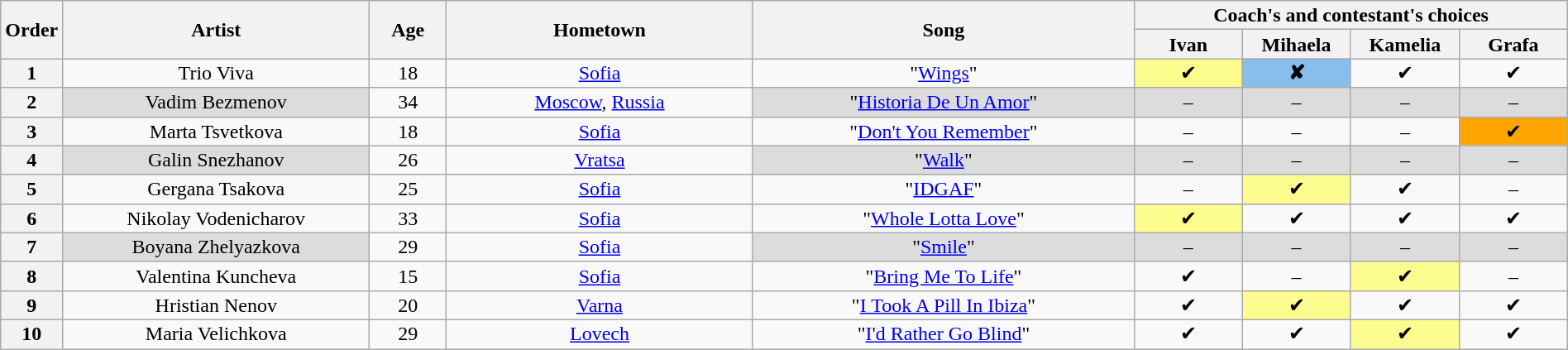<table class="wikitable" style="text-align:center; line-height:16px; width:100%;">
<tr>
<th rowspan="2" scope="col" style="width:02%;">Order</th>
<th rowspan="2" scope="col" style="width:20%;">Artist</th>
<th rowspan="2" scope="col" style="width:05%;">Age</th>
<th rowspan="2" scope="col" style="width:20%;">Hometown</th>
<th rowspan="2" scope="col" style="width:25%;">Song</th>
<th colspan="4" scope="col" style="width:28%;">Coach's and contestant's choices</th>
</tr>
<tr>
<th style="width:07%;">Ivan</th>
<th style="width:07%;">Mihaela</th>
<th style="width:07%;">Kamelia</th>
<th style="width:07%;">Grafa</th>
</tr>
<tr>
<th>1</th>
<td>Trio Viva</td>
<td>18</td>
<td><a href='#'>Sofia</a></td>
<td>"<a href='#'>Wings</a>"</td>
<td style="background:#fdfc8f;">✔</td>
<td style="background:#87beeb;"><strong>✘</strong></td>
<td>✔</td>
<td>✔</td>
</tr>
<tr>
<th>2</th>
<td style="background:#dcdcdc;">Vadim Bezmenov</td>
<td>34</td>
<td><a href='#'>Moscow</a>, <a href='#'>Russia</a></td>
<td style="background:#dcdcdc;">"<a href='#'>Historia De Un Amor</a>"</td>
<td style="background:#dcdcdc;">–</td>
<td style="background:#dcdcdc;">–</td>
<td style="background:#dcdcdc;">–</td>
<td style="background:#dcdcdc;">–</td>
</tr>
<tr>
<th>3</th>
<td>Marta Tsvetkova</td>
<td>18</td>
<td><a href='#'>Sofia</a></td>
<td>"<a href='#'>Don't You Remember</a>"</td>
<td>–</td>
<td>–</td>
<td>–</td>
<td style="background:orange;">✔</td>
</tr>
<tr>
<th>4</th>
<td style="background:#dcdcdc;">Galin Snezhanov</td>
<td>26</td>
<td><a href='#'>Vratsa</a></td>
<td style="background:#dcdcdc;">"<a href='#'>Walk</a>"</td>
<td style="background:#dcdcdc;">–</td>
<td style="background:#dcdcdc;">–</td>
<td style="background:#dcdcdc;">–</td>
<td style="background:#dcdcdc;">–</td>
</tr>
<tr>
<th>5</th>
<td>Gergana Tsakova</td>
<td>25</td>
<td><a href='#'>Sofia</a></td>
<td>"<a href='#'>IDGAF</a>"</td>
<td>–</td>
<td style="background:#fdfc8f;">✔</td>
<td>✔</td>
<td>–</td>
</tr>
<tr>
<th>6</th>
<td>Nikolay Vodenicharov</td>
<td>33</td>
<td><a href='#'>Sofia</a></td>
<td>"<a href='#'>Whole Lotta Love</a>"</td>
<td style="background:#fdfc8f;">✔</td>
<td>✔</td>
<td>✔</td>
<td>✔</td>
</tr>
<tr>
<th>7</th>
<td style="background:#dcdcdc;">Boyana Zhelyazkova</td>
<td>29</td>
<td><a href='#'>Sofia</a></td>
<td style="background:#dcdcdc;">"<a href='#'>Smile</a>"</td>
<td style="background:#dcdcdc;">–</td>
<td style="background:#dcdcdc;">–</td>
<td style="background:#dcdcdc;">–</td>
<td style="background:#dcdcdc;">–</td>
</tr>
<tr>
<th>8</th>
<td>Valentina Kuncheva</td>
<td>15</td>
<td><a href='#'>Sofia</a></td>
<td>"<a href='#'>Bring Me To Life</a>"</td>
<td>✔</td>
<td>–</td>
<td style="background:#fdfc8f;">✔</td>
<td>–</td>
</tr>
<tr>
<th>9</th>
<td>Hristian Nenov</td>
<td>20</td>
<td><a href='#'>Varna</a></td>
<td>"<a href='#'>I Took A Pill In Ibiza</a>"</td>
<td>✔</td>
<td style="background:#fdfc8f;">✔</td>
<td>✔</td>
<td>✔</td>
</tr>
<tr>
<th>10</th>
<td>Maria Velichkova</td>
<td>29</td>
<td><a href='#'>Lovech</a></td>
<td>"<a href='#'>I'd Rather Go Blind</a>"</td>
<td>✔</td>
<td>✔</td>
<td style="background:#fdfc8f;">✔</td>
<td>✔</td>
</tr>
</table>
